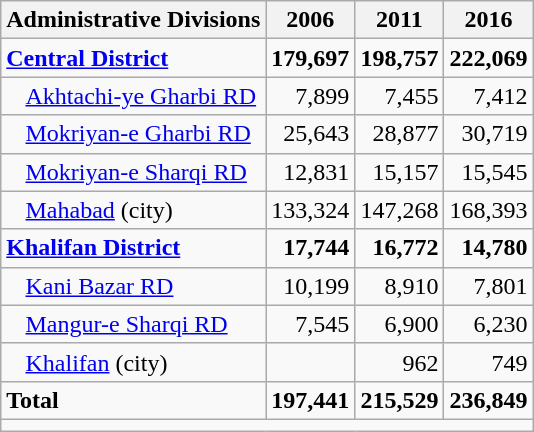<table class="wikitable">
<tr>
<th>Administrative Divisions</th>
<th>2006</th>
<th>2011</th>
<th>2016</th>
</tr>
<tr>
<td><strong><a href='#'>Central District</a></strong></td>
<td style="text-align: right;"><strong>179,697</strong></td>
<td style="text-align: right;"><strong>198,757</strong></td>
<td style="text-align: right;"><strong>222,069</strong></td>
</tr>
<tr>
<td style="padding-left: 1em;"><a href='#'>Akhtachi-ye Gharbi RD</a></td>
<td style="text-align: right;">7,899</td>
<td style="text-align: right;">7,455</td>
<td style="text-align: right;">7,412</td>
</tr>
<tr>
<td style="padding-left: 1em;"><a href='#'>Mokriyan-e Gharbi RD</a></td>
<td style="text-align: right;">25,643</td>
<td style="text-align: right;">28,877</td>
<td style="text-align: right;">30,719</td>
</tr>
<tr>
<td style="padding-left: 1em;"><a href='#'>Mokriyan-e Sharqi RD</a></td>
<td style="text-align: right;">12,831</td>
<td style="text-align: right;">15,157</td>
<td style="text-align: right;">15,545</td>
</tr>
<tr>
<td style="padding-left: 1em;"><a href='#'>Mahabad</a> (city)</td>
<td style="text-align: right;">133,324</td>
<td style="text-align: right;">147,268</td>
<td style="text-align: right;">168,393</td>
</tr>
<tr>
<td><strong><a href='#'>Khalifan District</a></strong></td>
<td style="text-align: right;"><strong>17,744</strong></td>
<td style="text-align: right;"><strong>16,772</strong></td>
<td style="text-align: right;"><strong>14,780</strong></td>
</tr>
<tr>
<td style="padding-left: 1em;"><a href='#'>Kani Bazar RD</a></td>
<td style="text-align: right;">10,199</td>
<td style="text-align: right;">8,910</td>
<td style="text-align: right;">7,801</td>
</tr>
<tr>
<td style="padding-left: 1em;"><a href='#'>Mangur-e Sharqi RD</a></td>
<td style="text-align: right;">7,545</td>
<td style="text-align: right;">6,900</td>
<td style="text-align: right;">6,230</td>
</tr>
<tr>
<td style="padding-left: 1em;"><a href='#'>Khalifan</a> (city)</td>
<td style="text-align: right;"></td>
<td style="text-align: right;">962</td>
<td style="text-align: right;">749</td>
</tr>
<tr>
<td><strong>Total</strong></td>
<td style="text-align: right;"><strong>197,441</strong></td>
<td style="text-align: right;"><strong>215,529</strong></td>
<td style="text-align: right;"><strong>236,849</strong></td>
</tr>
<tr>
<td colspan=4></td>
</tr>
</table>
